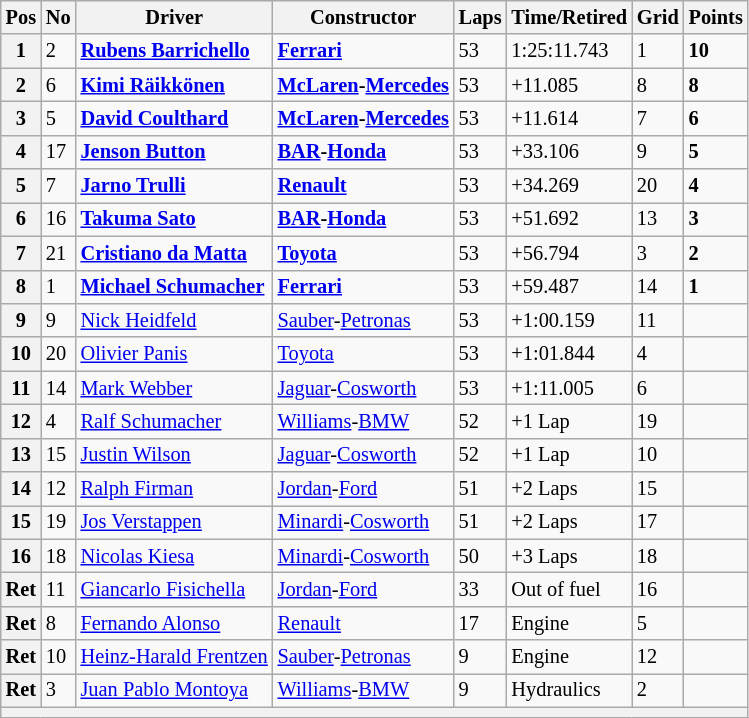<table class="wikitable" style="font-size: 85%;">
<tr>
<th>Pos</th>
<th>No</th>
<th>Driver</th>
<th>Constructor</th>
<th>Laps</th>
<th>Time/Retired</th>
<th>Grid</th>
<th>Points</th>
</tr>
<tr>
<th>1</th>
<td>2</td>
<td> <strong><a href='#'>Rubens Barrichello</a></strong></td>
<td><strong><a href='#'>Ferrari</a></strong></td>
<td>53</td>
<td>1:25:11.743</td>
<td>1</td>
<td><strong>10</strong></td>
</tr>
<tr>
<th>2</th>
<td>6</td>
<td> <strong><a href='#'>Kimi Räikkönen</a></strong></td>
<td><strong><a href='#'>McLaren</a>-<a href='#'>Mercedes</a></strong></td>
<td>53</td>
<td>+11.085</td>
<td>8</td>
<td><strong>8</strong></td>
</tr>
<tr>
<th>3</th>
<td>5</td>
<td> <strong><a href='#'>David Coulthard</a></strong></td>
<td><strong><a href='#'>McLaren</a>-<a href='#'>Mercedes</a></strong></td>
<td>53</td>
<td>+11.614</td>
<td>7</td>
<td><strong>6</strong></td>
</tr>
<tr>
<th>4</th>
<td>17</td>
<td> <strong><a href='#'>Jenson Button</a></strong></td>
<td><strong><a href='#'>BAR</a>-<a href='#'>Honda</a></strong></td>
<td>53</td>
<td>+33.106</td>
<td>9</td>
<td><strong>5</strong></td>
</tr>
<tr>
<th>5</th>
<td>7</td>
<td> <strong><a href='#'>Jarno Trulli</a></strong></td>
<td><strong><a href='#'>Renault</a></strong></td>
<td>53</td>
<td>+34.269</td>
<td>20</td>
<td><strong>4</strong></td>
</tr>
<tr>
<th>6</th>
<td>16</td>
<td> <strong><a href='#'>Takuma Sato</a></strong></td>
<td><strong><a href='#'>BAR</a>-<a href='#'>Honda</a></strong></td>
<td>53</td>
<td>+51.692</td>
<td>13</td>
<td><strong>3</strong></td>
</tr>
<tr>
<th>7</th>
<td>21</td>
<td> <strong><a href='#'>Cristiano da Matta</a></strong></td>
<td><strong><a href='#'>Toyota</a></strong></td>
<td>53</td>
<td>+56.794</td>
<td>3</td>
<td><strong>2</strong></td>
</tr>
<tr>
<th>8</th>
<td>1</td>
<td> <strong><a href='#'>Michael Schumacher</a></strong></td>
<td><strong><a href='#'>Ferrari</a></strong></td>
<td>53</td>
<td>+59.487</td>
<td>14</td>
<td><strong>1</strong></td>
</tr>
<tr>
<th>9</th>
<td>9</td>
<td> <a href='#'>Nick Heidfeld</a></td>
<td><a href='#'>Sauber</a>-<a href='#'>Petronas</a></td>
<td>53</td>
<td>+1:00.159</td>
<td>11</td>
<td> </td>
</tr>
<tr>
<th>10</th>
<td>20</td>
<td> <a href='#'>Olivier Panis</a></td>
<td><a href='#'>Toyota</a></td>
<td>53</td>
<td>+1:01.844</td>
<td>4</td>
<td> </td>
</tr>
<tr>
<th>11</th>
<td>14</td>
<td> <a href='#'>Mark Webber</a></td>
<td><a href='#'>Jaguar</a>-<a href='#'>Cosworth</a></td>
<td>53</td>
<td>+1:11.005</td>
<td>6</td>
<td> </td>
</tr>
<tr>
<th>12</th>
<td>4</td>
<td> <a href='#'>Ralf Schumacher</a></td>
<td><a href='#'>Williams</a>-<a href='#'>BMW</a></td>
<td>52</td>
<td>+1 Lap</td>
<td>19</td>
<td> </td>
</tr>
<tr>
<th>13</th>
<td>15</td>
<td> <a href='#'>Justin Wilson</a></td>
<td><a href='#'>Jaguar</a>-<a href='#'>Cosworth</a></td>
<td>52</td>
<td>+1 Lap</td>
<td>10</td>
<td> </td>
</tr>
<tr>
<th>14</th>
<td>12</td>
<td> <a href='#'>Ralph Firman</a></td>
<td><a href='#'>Jordan</a>-<a href='#'>Ford</a></td>
<td>51</td>
<td>+2 Laps</td>
<td>15</td>
<td> </td>
</tr>
<tr>
<th>15</th>
<td>19</td>
<td> <a href='#'>Jos Verstappen</a></td>
<td><a href='#'>Minardi</a>-<a href='#'>Cosworth</a></td>
<td>51</td>
<td>+2 Laps</td>
<td>17</td>
<td> </td>
</tr>
<tr>
<th>16</th>
<td>18</td>
<td> <a href='#'>Nicolas Kiesa</a></td>
<td><a href='#'>Minardi</a>-<a href='#'>Cosworth</a></td>
<td>50</td>
<td>+3 Laps</td>
<td>18</td>
<td> </td>
</tr>
<tr>
<th>Ret</th>
<td>11</td>
<td> <a href='#'>Giancarlo Fisichella</a></td>
<td><a href='#'>Jordan</a>-<a href='#'>Ford</a></td>
<td>33</td>
<td>Out of fuel</td>
<td>16</td>
<td> </td>
</tr>
<tr>
<th>Ret</th>
<td>8</td>
<td> <a href='#'>Fernando Alonso</a></td>
<td><a href='#'>Renault</a></td>
<td>17</td>
<td>Engine</td>
<td>5</td>
<td> </td>
</tr>
<tr>
<th>Ret</th>
<td>10</td>
<td> <a href='#'>Heinz-Harald Frentzen</a></td>
<td><a href='#'>Sauber</a>-<a href='#'>Petronas</a></td>
<td>9</td>
<td>Engine</td>
<td>12</td>
<td> </td>
</tr>
<tr>
<th>Ret</th>
<td>3</td>
<td> <a href='#'>Juan Pablo Montoya</a></td>
<td><a href='#'>Williams</a>-<a href='#'>BMW</a></td>
<td>9</td>
<td>Hydraulics</td>
<td>2</td>
<td> </td>
</tr>
<tr>
<th colspan="8"></th>
</tr>
</table>
